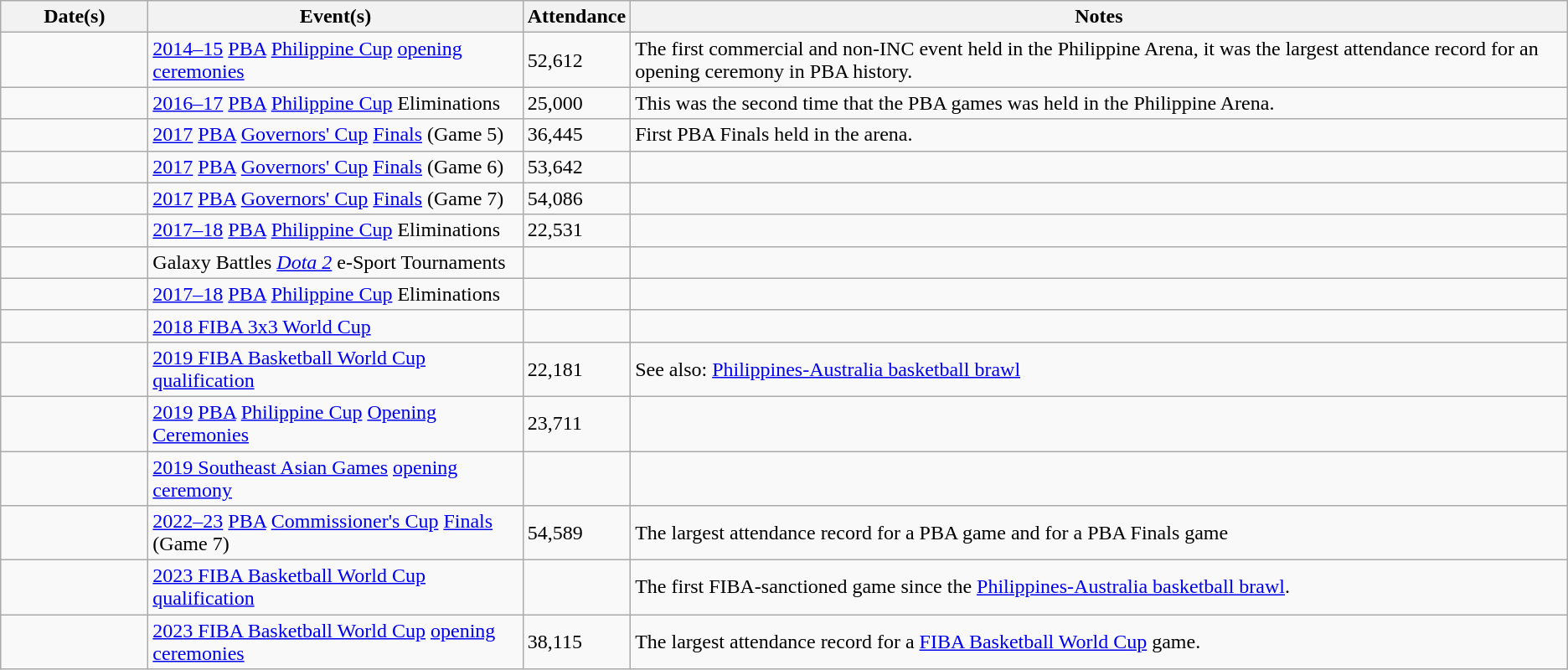<table class="wikitable sortable">
<tr>
<th width="110">Date(s)</th>
<th>Event(s)</th>
<th>Attendance</th>
<th class="unsortable">Notes</th>
</tr>
<tr>
<td></td>
<td><a href='#'>2014–15</a> <a href='#'>PBA</a> <a href='#'>Philippine Cup</a> <a href='#'>opening ceremonies</a><br></td>
<td>52,612</td>
<td>The first commercial and non-INC event held in the Philippine Arena, it was the largest attendance record for an opening ceremony in PBA history.</td>
</tr>
<tr>
<td></td>
<td><a href='#'>2016–17</a> <a href='#'>PBA</a> <a href='#'>Philippine Cup</a> Eliminations</td>
<td>25,000</td>
<td>This was the second time that the PBA games was held in the Philippine Arena.</td>
</tr>
<tr>
<td></td>
<td><a href='#'>2017</a> <a href='#'>PBA</a> <a href='#'>Governors' Cup</a> <a href='#'>Finals</a> (Game 5)</td>
<td>36,445</td>
<td>First PBA Finals held in the arena.</td>
</tr>
<tr>
<td></td>
<td><a href='#'>2017</a> <a href='#'>PBA</a> <a href='#'>Governors' Cup</a> <a href='#'>Finals</a> (Game 6)</td>
<td>53,642</td>
<td></td>
</tr>
<tr>
<td></td>
<td><a href='#'>2017</a> <a href='#'>PBA</a> <a href='#'>Governors' Cup</a> <a href='#'>Finals</a> (Game 7)</td>
<td>54,086</td>
<td></td>
</tr>
<tr>
<td></td>
<td><a href='#'>2017–18</a> <a href='#'>PBA</a> <a href='#'>Philippine Cup</a> Eliminations</td>
<td>22,531</td>
<td></td>
</tr>
<tr>
<td></td>
<td>Galaxy Battles <em><a href='#'>Dota 2</a></em> e-Sport Tournaments</td>
<td></td>
<td></td>
</tr>
<tr>
<td></td>
<td><a href='#'>2017–18</a> <a href='#'>PBA</a> <a href='#'>Philippine Cup</a> Eliminations</td>
<td></td>
<td></td>
</tr>
<tr>
<td></td>
<td><a href='#'>2018 FIBA 3x3 World Cup</a></td>
<td></td>
<td></td>
</tr>
<tr>
<td></td>
<td><a href='#'>2019 FIBA Basketball World Cup qualification</a></td>
<td>22,181</td>
<td>See also: <a href='#'>Philippines-Australia basketball brawl</a></td>
</tr>
<tr>
<td></td>
<td><a href='#'>2019</a> <a href='#'>PBA</a> <a href='#'>Philippine Cup</a> <a href='#'>Opening Ceremonies</a></td>
<td>23,711</td>
<td></td>
</tr>
<tr>
<td></td>
<td><a href='#'>2019 Southeast Asian Games</a> <a href='#'>opening ceremony</a></td>
<td></td>
<td></td>
</tr>
<tr>
<td></td>
<td><a href='#'>2022–23</a> <a href='#'>PBA</a> <a href='#'>Commissioner's Cup</a> <a href='#'>Finals</a> (Game 7)</td>
<td>54,589</td>
<td>The largest attendance record for a PBA game and for a PBA Finals game</td>
</tr>
<tr>
<td></td>
<td><a href='#'>2023 FIBA Basketball World Cup qualification</a></td>
<td></td>
<td>The first FIBA-sanctioned game since the <a href='#'>Philippines-Australia basketball brawl</a>.</td>
</tr>
<tr>
<td></td>
<td><a href='#'>2023 FIBA Basketball World Cup</a> <a href='#'>opening ceremonies</a></td>
<td>38,115</td>
<td>The largest attendance record for a <a href='#'>FIBA Basketball World Cup</a> game.</td>
</tr>
</table>
